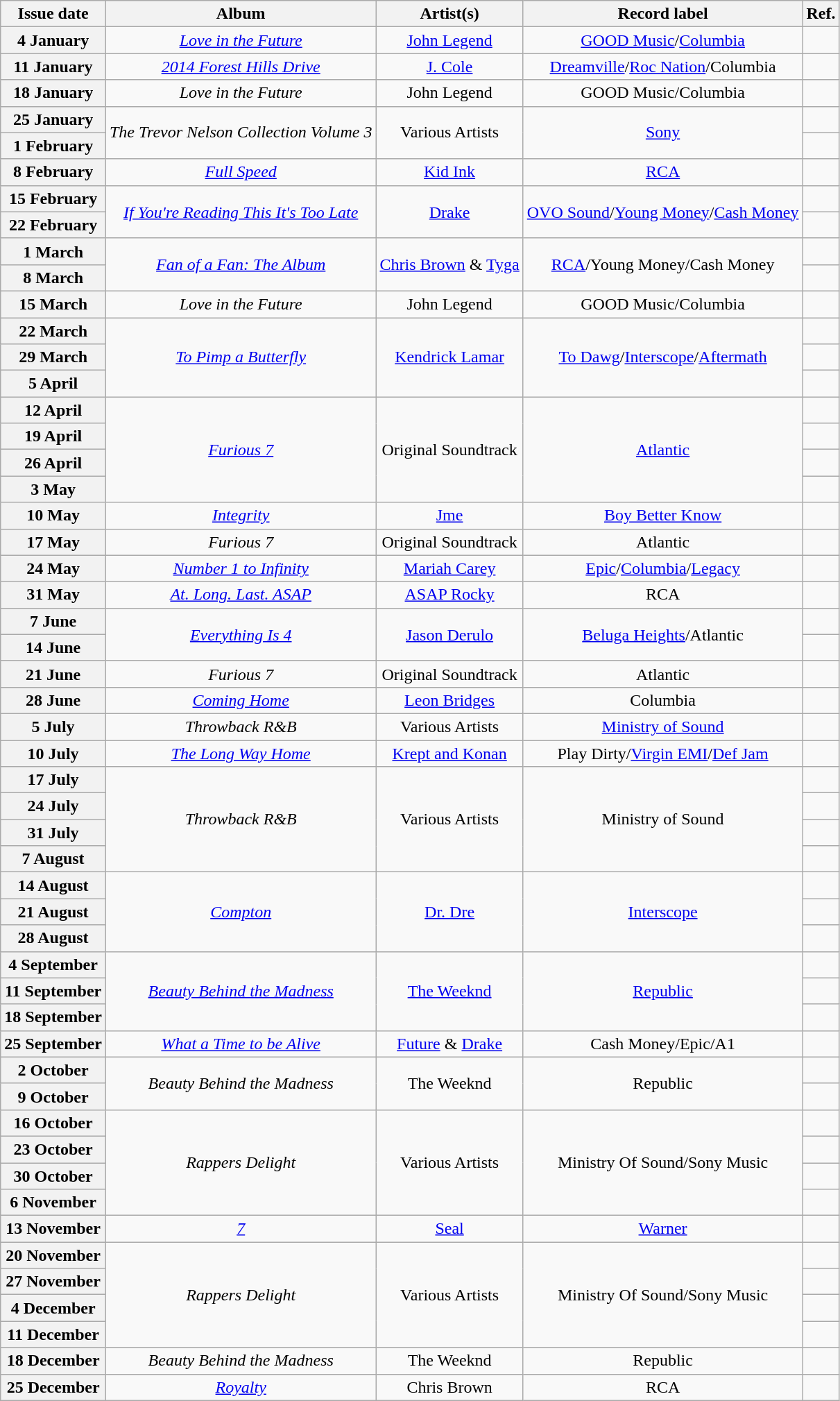<table class="wikitable plainrowheaders">
<tr>
<th scope=col>Issue date</th>
<th scope=col>Album</th>
<th scope=col>Artist(s)</th>
<th scope=col>Record label</th>
<th scope=col>Ref.</th>
</tr>
<tr>
<th scope=row>4 January</th>
<td align="center"><em><a href='#'>Love in the Future</a></em></td>
<td align="center"><a href='#'>John Legend</a></td>
<td align="center"><a href='#'>GOOD Music</a>/<a href='#'>Columbia</a></td>
<td align="center"></td>
</tr>
<tr>
<th scope=row>11 January</th>
<td align="center"><em><a href='#'>2014 Forest Hills Drive</a></em></td>
<td align="center"><a href='#'>J. Cole</a></td>
<td align="center"><a href='#'>Dreamville</a>/<a href='#'>Roc Nation</a>/Columbia</td>
<td align="center"></td>
</tr>
<tr>
<th scope=row>18 January</th>
<td align="center"><em>Love in the Future</em></td>
<td align="center">John Legend</td>
<td align="center">GOOD Music/Columbia</td>
<td align="center"></td>
</tr>
<tr>
<th scope=row>25 January</th>
<td align="center" rowspan="2"><em>The Trevor Nelson Collection Volume 3</em></td>
<td align="center" rowspan="2">Various Artists</td>
<td align="center" rowspan="2"><a href='#'>Sony</a></td>
<td align="center"></td>
</tr>
<tr>
<th scope=row>1 February</th>
<td align="center"></td>
</tr>
<tr>
<th scope=row>8 February</th>
<td align="center"><em><a href='#'>Full Speed</a></em></td>
<td align="center"><a href='#'>Kid Ink</a></td>
<td align="center"><a href='#'>RCA</a></td>
<td align="center"></td>
</tr>
<tr>
<th scope=row>15 February</th>
<td align="center" rowspan=2><em><a href='#'>If You're Reading This It's Too Late</a></em></td>
<td align="center" rowspan=2><a href='#'>Drake</a></td>
<td align="center" rowspan=2><a href='#'>OVO Sound</a>/<a href='#'>Young Money</a>/<a href='#'>Cash Money</a></td>
<td align="center"></td>
</tr>
<tr>
<th scope=row>22 February</th>
<td align="center"></td>
</tr>
<tr>
<th scope=row>1 March</th>
<td align="center" rowspan="2"><em><a href='#'>Fan of a Fan: The Album</a></em></td>
<td align="center" rowspan="2"><a href='#'>Chris Brown</a> & <a href='#'>Tyga</a></td>
<td align="center" rowspan="2"><a href='#'>RCA</a>/Young Money/Cash Money</td>
<td align="center"></td>
</tr>
<tr>
<th scope=row>8 March</th>
<td align="center"></td>
</tr>
<tr>
<th scope=row>15 March</th>
<td align="center"><em>Love in the Future</em></td>
<td align="center">John Legend</td>
<td align="center">GOOD Music/Columbia</td>
<td align="center"></td>
</tr>
<tr>
<th scope=row>22 March</th>
<td align="center" rowspan="3"><em><a href='#'>To Pimp a Butterfly</a></em></td>
<td align="center" rowspan="3"><a href='#'>Kendrick Lamar</a></td>
<td align="center" rowspan="3"><a href='#'>To Dawg</a>/<a href='#'>Interscope</a>/<a href='#'>Aftermath</a></td>
<td align="center"></td>
</tr>
<tr>
<th scope=row>29 March</th>
<td align="center"></td>
</tr>
<tr>
<th scope=row>5 April</th>
<td align="center"></td>
</tr>
<tr>
<th scope=row>12 April</th>
<td align="center" rowspan="4"><em><a href='#'>Furious 7</a></em></td>
<td align="center" rowspan="4">Original Soundtrack</td>
<td align="center" rowspan="4"><a href='#'>Atlantic</a></td>
<td align="center"></td>
</tr>
<tr>
<th scope=row>19 April  </th>
<td align="center"></td>
</tr>
<tr>
<th scope=row>26 April  </th>
<td align="center"></td>
</tr>
<tr>
<th scope=row>3 May </th>
<td align="center"></td>
</tr>
<tr>
<th scope=row>10 May</th>
<td align="center"><em><a href='#'>Integrity</a></em></td>
<td align="center"><a href='#'>Jme</a></td>
<td align="center"><a href='#'>Boy Better Know</a></td>
<td align="center"></td>
</tr>
<tr>
<th scope=row>17 May </th>
<td align="center"><em>Furious 7</em></td>
<td align="center">Original Soundtrack</td>
<td align="center">Atlantic</td>
<td align="center"></td>
</tr>
<tr>
<th scope=row>24 May</th>
<td align="center"><em><a href='#'>Number 1 to Infinity</a></em></td>
<td align="center"><a href='#'>Mariah Carey</a></td>
<td align="center"><a href='#'>Epic</a>/<a href='#'>Columbia</a>/<a href='#'>Legacy</a></td>
<td align="center"></td>
</tr>
<tr>
<th scope=row>31 May</th>
<td align="center"><em><a href='#'>At. Long. Last. ASAP</a></em></td>
<td align="center"><a href='#'>ASAP Rocky</a></td>
<td align="center">RCA</td>
<td align="center"></td>
</tr>
<tr>
<th scope=row>7 June</th>
<td align="center" rowspan="2"><em><a href='#'>Everything Is 4 </a></em></td>
<td align="center" rowspan="2"><a href='#'>Jason Derulo</a></td>
<td align="center" rowspan="2"><a href='#'>Beluga Heights</a>/Atlantic</td>
<td align="center"></td>
</tr>
<tr>
<th scope=row>14 June</th>
<td align="center"></td>
</tr>
<tr>
<th scope=row>21 June</th>
<td align="center"><em>Furious 7</em></td>
<td align="center">Original Soundtrack</td>
<td align="center">Atlantic</td>
<td align="center"></td>
</tr>
<tr>
<th scope=row>28 June</th>
<td align="center"><em><a href='#'>Coming Home</a></em></td>
<td align="center"><a href='#'>Leon Bridges</a></td>
<td align="center">Columbia</td>
<td align="center"></td>
</tr>
<tr>
<th scope=row>5 July</th>
<td align="center"><em>Throwback R&B</em></td>
<td align="center">Various Artists</td>
<td align="center"><a href='#'>Ministry of Sound</a></td>
<td align="center"></td>
</tr>
<tr>
<th scope=row>10 July</th>
<td align="center"><em><a href='#'>The Long Way Home</a></em></td>
<td align="center"><a href='#'>Krept and Konan</a></td>
<td align="center">Play Dirty/<a href='#'>Virgin EMI</a>/<a href='#'>Def Jam</a></td>
<td align="center"></td>
</tr>
<tr>
<th scope=row>17 July</th>
<td align="center" rowspan="4"><em>Throwback R&B</em></td>
<td align="center" rowspan="4">Various Artists</td>
<td align="center" rowspan="4">Ministry of Sound</td>
<td align="center"></td>
</tr>
<tr>
<th scope=row>24 July</th>
<td align="center"></td>
</tr>
<tr>
<th scope=row>31 July</th>
<td align="center"></td>
</tr>
<tr>
<th scope=row>7 August</th>
<td align="center"></td>
</tr>
<tr>
<th scope=row>14 August</th>
<td align="center" rowspan="3"><em><a href='#'>Compton</a></em></td>
<td align="center" rowspan="3"><a href='#'>Dr. Dre</a></td>
<td align="center" rowspan="3"><a href='#'>Interscope</a></td>
<td align="center"></td>
</tr>
<tr>
<th scope=row>21 August</th>
<td align="center"></td>
</tr>
<tr>
<th scope=row>28 August</th>
<td align="center"></td>
</tr>
<tr>
<th scope=row>4 September  </th>
<td align="center" rowspan="3"><em><a href='#'>Beauty Behind the Madness</a></em></td>
<td align="center" rowspan="3"><a href='#'>The Weeknd</a></td>
<td align="center" rowspan="3"><a href='#'>Republic</a></td>
<td align="center"></td>
</tr>
<tr>
<th scope=row>11 September </th>
<td align="center"></td>
</tr>
<tr>
<th scope=row>18 September </th>
<td align="center"></td>
</tr>
<tr>
<th scope=row>25 September</th>
<td align="center"><em><a href='#'>What a Time to be Alive</a></em></td>
<td align="center"><a href='#'>Future</a> & <a href='#'>Drake</a></td>
<td align="center">Cash Money/Epic/A1</td>
<td align="center"></td>
</tr>
<tr>
<th scope=row>2 October </th>
<td align="center" rowspan="2"><em>Beauty Behind the Madness</em></td>
<td align="center" rowspan="2">The Weeknd</td>
<td align="center" rowspan="2">Republic</td>
<td align="center"></td>
</tr>
<tr>
<th scope=row>9 October</th>
<td align="center"></td>
</tr>
<tr>
<th scope=row>16 October</th>
<td align="center" rowspan="4"><em>Rappers Delight</em></td>
<td align="center" rowspan="4">Various Artists</td>
<td align="center" rowspan="4">Ministry Of Sound/Sony Music</td>
<td align="center"></td>
</tr>
<tr>
<th scope=row>23 October</th>
<td align="center"></td>
</tr>
<tr>
<th scope=row>30 October</th>
<td align="center"></td>
</tr>
<tr>
<th scope=row>6 November</th>
<td align="center"></td>
</tr>
<tr>
<th scope=row>13 November</th>
<td align="center"><em><a href='#'>7</a></em></td>
<td align="center"><a href='#'>Seal</a></td>
<td align="center"><a href='#'>Warner</a></td>
<td align="center"></td>
</tr>
<tr>
<th scope=row>20 November</th>
<td align="center" rowspan="4"><em>Rappers Delight</em></td>
<td align="center" rowspan="4">Various Artists</td>
<td align="center" rowspan="4">Ministry Of Sound/Sony Music</td>
<td align="center"></td>
</tr>
<tr>
<th scope=row>27 November</th>
<td align="center"></td>
</tr>
<tr>
<th scope=row>4 December</th>
<td align="center"></td>
</tr>
<tr>
<th scope=row>11 December</th>
<td align="center"></td>
</tr>
<tr>
<th scope=row>18 December</th>
<td align="center"><em>Beauty Behind the Madness</em></td>
<td align="center">The Weeknd</td>
<td align="center">Republic</td>
<td align="center"></td>
</tr>
<tr>
<th scope=row>25 December</th>
<td align="center"><em><a href='#'>Royalty</a></em></td>
<td align="center">Chris Brown</td>
<td align="center">RCA</td>
<td align="center"></td>
</tr>
</table>
